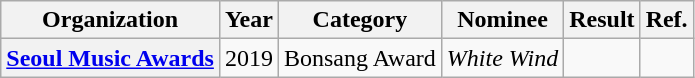<table class="wikitable plainrowheaders">
<tr>
<th>Organization</th>
<th>Year</th>
<th>Category</th>
<th>Nominee</th>
<th>Result</th>
<th>Ref.</th>
</tr>
<tr>
<th scope="row"><a href='#'>Seoul Music Awards</a></th>
<td>2019</td>
<td>Bonsang Award</td>
<td><em>White Wind</em></td>
<td></td>
<td style="text-align:center"></td>
</tr>
</table>
